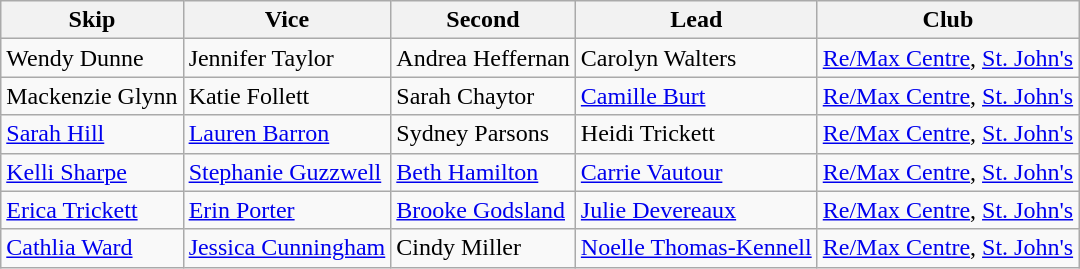<table class="wikitable">
<tr>
<th>Skip</th>
<th>Vice</th>
<th>Second</th>
<th>Lead</th>
<th>Club</th>
</tr>
<tr>
<td>Wendy Dunne</td>
<td>Jennifer Taylor</td>
<td>Andrea Heffernan</td>
<td>Carolyn Walters</td>
<td><a href='#'>Re/Max Centre</a>, <a href='#'>St. John's</a></td>
</tr>
<tr>
<td>Mackenzie Glynn</td>
<td>Katie Follett</td>
<td>Sarah Chaytor</td>
<td><a href='#'>Camille Burt</a></td>
<td><a href='#'>Re/Max Centre</a>, <a href='#'>St. John's</a></td>
</tr>
<tr>
<td><a href='#'>Sarah Hill</a></td>
<td><a href='#'>Lauren Barron</a></td>
<td>Sydney Parsons</td>
<td>Heidi Trickett</td>
<td><a href='#'>Re/Max Centre</a>, <a href='#'>St. John's</a></td>
</tr>
<tr>
<td><a href='#'>Kelli Sharpe</a></td>
<td><a href='#'>Stephanie Guzzwell</a></td>
<td><a href='#'>Beth Hamilton</a></td>
<td><a href='#'>Carrie Vautour</a></td>
<td><a href='#'>Re/Max Centre</a>, <a href='#'>St. John's</a></td>
</tr>
<tr>
<td><a href='#'>Erica Trickett</a></td>
<td><a href='#'>Erin Porter</a></td>
<td><a href='#'>Brooke Godsland</a></td>
<td><a href='#'>Julie Devereaux</a></td>
<td><a href='#'>Re/Max Centre</a>, <a href='#'>St. John's</a></td>
</tr>
<tr>
<td><a href='#'>Cathlia Ward</a></td>
<td><a href='#'>Jessica Cunningham</a></td>
<td>Cindy Miller</td>
<td><a href='#'>Noelle Thomas-Kennell</a></td>
<td><a href='#'>Re/Max Centre</a>, <a href='#'>St. John's</a></td>
</tr>
</table>
